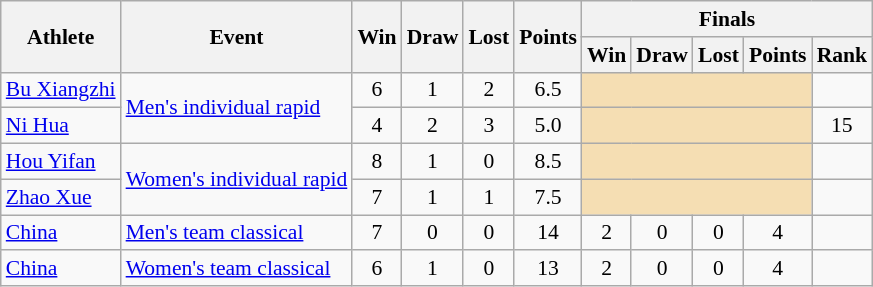<table class=wikitable style="font-size:90%">
<tr>
<th rowspan=2>Athlete</th>
<th rowspan=2>Event</th>
<th rowspan=2>Win</th>
<th rowspan=2>Draw</th>
<th rowspan=2>Lost</th>
<th rowspan=2>Points</th>
<th colspan=5>Finals</th>
</tr>
<tr>
<th>Win</th>
<th>Draw</th>
<th>Lost</th>
<th>Points</th>
<th>Rank</th>
</tr>
<tr>
<td><a href='#'>Bu Xiangzhi</a></td>
<td rowspan=2><a href='#'>Men's individual rapid</a></td>
<td align=center>6</td>
<td align=center>1</td>
<td align=center>2</td>
<td align=center>6.5</td>
<td colspan="4" style="background:wheat;"></td>
<td align=center></td>
</tr>
<tr>
<td><a href='#'>Ni Hua</a></td>
<td align=center>4</td>
<td align=center>2</td>
<td align=center>3</td>
<td align=center>5.0</td>
<td colspan="4" style="background:wheat;"></td>
<td align=center>15</td>
</tr>
<tr>
<td><a href='#'>Hou Yifan</a></td>
<td rowspan=2><a href='#'>Women's individual rapid</a></td>
<td align=center>8</td>
<td align=center>1</td>
<td align=center>0</td>
<td align=center>8.5</td>
<td colspan="4" style="background:wheat;"></td>
<td align=center></td>
</tr>
<tr>
<td><a href='#'>Zhao Xue</a></td>
<td align=center>7</td>
<td align=center>1</td>
<td align=center>1</td>
<td align=center>7.5</td>
<td colspan="4" style="background:wheat;"></td>
<td align=center></td>
</tr>
<tr>
<td><a href='#'>China</a></td>
<td><a href='#'>Men's team classical</a></td>
<td align=center>7</td>
<td align=center>0</td>
<td align=center>0</td>
<td align=center>14</td>
<td align=center>2</td>
<td align=center>0</td>
<td align=center>0</td>
<td align=center>4</td>
<td align=center></td>
</tr>
<tr>
<td><a href='#'>China</a></td>
<td><a href='#'>Women's team classical</a></td>
<td align=center>6</td>
<td align=center>1</td>
<td align=center>0</td>
<td align=center>13</td>
<td align=center>2</td>
<td align=center>0</td>
<td align=center>0</td>
<td align=center>4</td>
<td align=center></td>
</tr>
</table>
